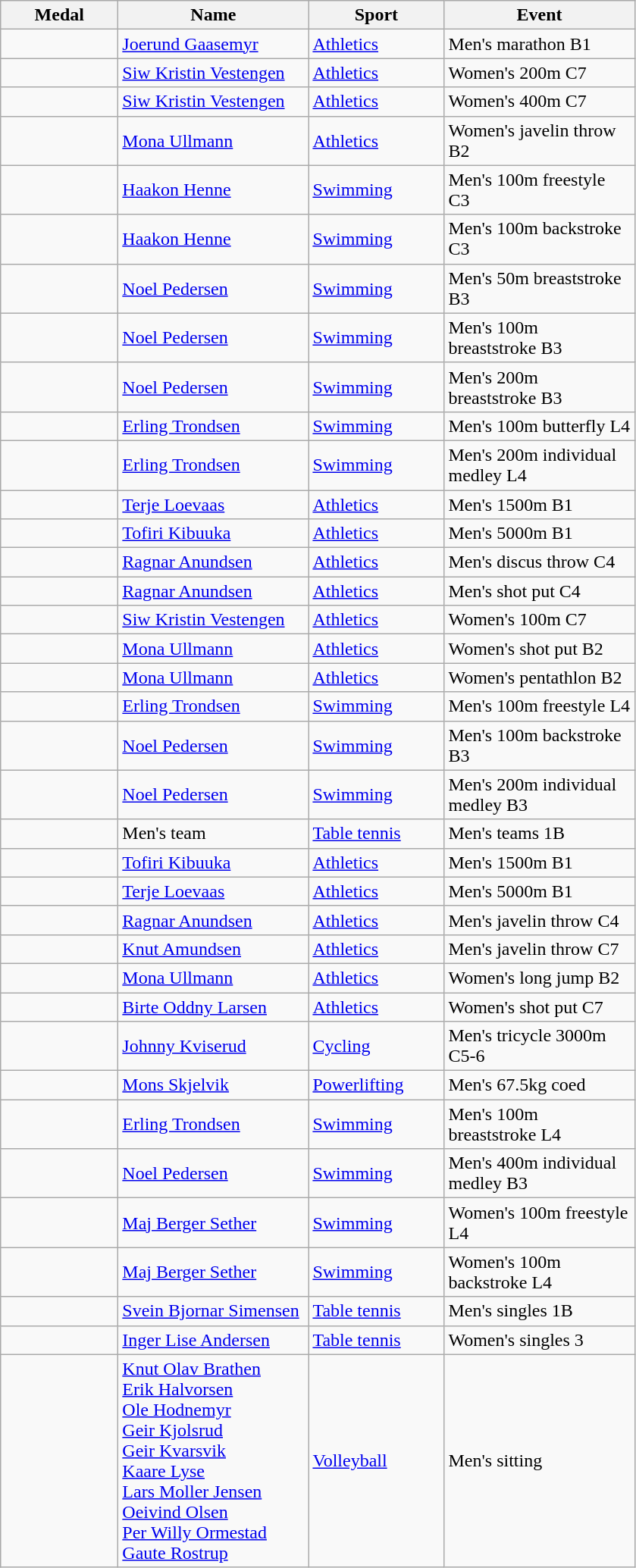<table class="wikitable">
<tr>
<th style="width:6em">Medal</th>
<th style="width:10em">Name</th>
<th style="width:7em">Sport</th>
<th style="width:10em">Event</th>
</tr>
<tr>
<td></td>
<td><a href='#'>Joerund Gaasemyr</a></td>
<td><a href='#'>Athletics</a></td>
<td>Men's marathon B1</td>
</tr>
<tr>
<td></td>
<td><a href='#'>Siw Kristin Vestengen</a></td>
<td><a href='#'>Athletics</a></td>
<td>Women's 200m C7</td>
</tr>
<tr>
<td></td>
<td><a href='#'>Siw Kristin Vestengen</a></td>
<td><a href='#'>Athletics</a></td>
<td>Women's 400m C7</td>
</tr>
<tr>
<td></td>
<td><a href='#'>Mona Ullmann</a></td>
<td><a href='#'>Athletics</a></td>
<td>Women's javelin throw B2</td>
</tr>
<tr>
<td></td>
<td><a href='#'>Haakon Henne</a></td>
<td><a href='#'>Swimming</a></td>
<td>Men's 100m freestyle C3</td>
</tr>
<tr>
<td></td>
<td><a href='#'>Haakon Henne</a></td>
<td><a href='#'>Swimming</a></td>
<td>Men's 100m backstroke C3</td>
</tr>
<tr>
<td></td>
<td><a href='#'>Noel Pedersen</a></td>
<td><a href='#'>Swimming</a></td>
<td>Men's 50m breaststroke B3</td>
</tr>
<tr>
<td></td>
<td><a href='#'>Noel Pedersen</a></td>
<td><a href='#'>Swimming</a></td>
<td>Men's 100m breaststroke B3</td>
</tr>
<tr>
<td></td>
<td><a href='#'>Noel Pedersen</a></td>
<td><a href='#'>Swimming</a></td>
<td>Men's 200m breaststroke B3</td>
</tr>
<tr>
<td></td>
<td><a href='#'>Erling Trondsen</a></td>
<td><a href='#'>Swimming</a></td>
<td>Men's 100m butterfly L4</td>
</tr>
<tr>
<td></td>
<td><a href='#'>Erling Trondsen</a></td>
<td><a href='#'>Swimming</a></td>
<td>Men's 200m individual medley L4</td>
</tr>
<tr>
<td></td>
<td><a href='#'>Terje Loevaas</a></td>
<td><a href='#'>Athletics</a></td>
<td>Men's 1500m B1</td>
</tr>
<tr>
<td></td>
<td><a href='#'>Tofiri Kibuuka</a></td>
<td><a href='#'>Athletics</a></td>
<td>Men's 5000m B1</td>
</tr>
<tr>
<td></td>
<td><a href='#'>Ragnar Anundsen</a></td>
<td><a href='#'>Athletics</a></td>
<td>Men's discus throw C4</td>
</tr>
<tr>
<td></td>
<td><a href='#'>Ragnar Anundsen</a></td>
<td><a href='#'>Athletics</a></td>
<td>Men's shot put C4</td>
</tr>
<tr>
<td></td>
<td><a href='#'>Siw Kristin Vestengen</a></td>
<td><a href='#'>Athletics</a></td>
<td>Women's 100m C7</td>
</tr>
<tr>
<td></td>
<td><a href='#'>Mona Ullmann</a></td>
<td><a href='#'>Athletics</a></td>
<td>Women's shot put B2</td>
</tr>
<tr>
<td></td>
<td><a href='#'>Mona Ullmann</a></td>
<td><a href='#'>Athletics</a></td>
<td>Women's pentathlon B2</td>
</tr>
<tr>
<td></td>
<td><a href='#'>Erling Trondsen</a></td>
<td><a href='#'>Swimming</a></td>
<td>Men's 100m freestyle L4</td>
</tr>
<tr>
<td></td>
<td><a href='#'>Noel Pedersen</a></td>
<td><a href='#'>Swimming</a></td>
<td>Men's 100m backstroke B3</td>
</tr>
<tr>
<td></td>
<td><a href='#'>Noel Pedersen</a></td>
<td><a href='#'>Swimming</a></td>
<td>Men's 200m individual medley B3</td>
</tr>
<tr>
<td></td>
<td>Men's team</td>
<td><a href='#'>Table tennis</a></td>
<td>Men's teams 1B</td>
</tr>
<tr>
<td></td>
<td><a href='#'>Tofiri Kibuuka</a></td>
<td><a href='#'>Athletics</a></td>
<td>Men's 1500m B1</td>
</tr>
<tr>
<td></td>
<td><a href='#'>Terje Loevaas</a></td>
<td><a href='#'>Athletics</a></td>
<td>Men's 5000m B1</td>
</tr>
<tr>
<td></td>
<td><a href='#'>Ragnar Anundsen</a></td>
<td><a href='#'>Athletics</a></td>
<td>Men's javelin throw C4</td>
</tr>
<tr>
<td></td>
<td><a href='#'>Knut Amundsen</a></td>
<td><a href='#'>Athletics</a></td>
<td>Men's javelin throw C7</td>
</tr>
<tr>
<td></td>
<td><a href='#'>Mona Ullmann</a></td>
<td><a href='#'>Athletics</a></td>
<td>Women's long jump B2</td>
</tr>
<tr>
<td></td>
<td><a href='#'>Birte Oddny Larsen</a></td>
<td><a href='#'>Athletics</a></td>
<td>Women's shot put C7</td>
</tr>
<tr>
<td></td>
<td><a href='#'>Johnny Kviserud</a></td>
<td><a href='#'>Cycling</a></td>
<td>Men's tricycle 3000m C5-6</td>
</tr>
<tr>
<td></td>
<td><a href='#'>Mons Skjelvik</a></td>
<td><a href='#'>Powerlifting</a></td>
<td>Men's 67.5kg coed</td>
</tr>
<tr>
<td></td>
<td><a href='#'>Erling Trondsen</a></td>
<td><a href='#'>Swimming</a></td>
<td>Men's 100m breaststroke L4</td>
</tr>
<tr>
<td></td>
<td><a href='#'>Noel Pedersen</a></td>
<td><a href='#'>Swimming</a></td>
<td>Men's 400m individual medley B3</td>
</tr>
<tr>
<td></td>
<td><a href='#'>Maj Berger Sether</a></td>
<td><a href='#'>Swimming</a></td>
<td>Women's 100m freestyle L4</td>
</tr>
<tr>
<td></td>
<td><a href='#'>Maj Berger Sether</a></td>
<td><a href='#'>Swimming</a></td>
<td>Women's 100m backstroke L4</td>
</tr>
<tr>
<td></td>
<td><a href='#'>Svein Bjornar Simensen</a></td>
<td><a href='#'>Table tennis</a></td>
<td>Men's singles 1B</td>
</tr>
<tr>
<td></td>
<td><a href='#'>Inger Lise Andersen</a></td>
<td><a href='#'>Table tennis</a></td>
<td>Women's singles 3</td>
</tr>
<tr>
<td></td>
<td><a href='#'>Knut Olav Brathen</a><br> <a href='#'>Erik Halvorsen</a><br> <a href='#'>Ole Hodnemyr</a><br> <a href='#'>Geir Kjolsrud</a><br> <a href='#'>Geir Kvarsvik</a><br> <a href='#'>Kaare Lyse</a><br> <a href='#'>Lars Moller Jensen</a><br> <a href='#'>Oeivind Olsen</a><br> <a href='#'>Per Willy Ormestad</a><br> <a href='#'>Gaute Rostrup</a></td>
<td><a href='#'>Volleyball</a></td>
<td>Men's sitting</td>
</tr>
</table>
